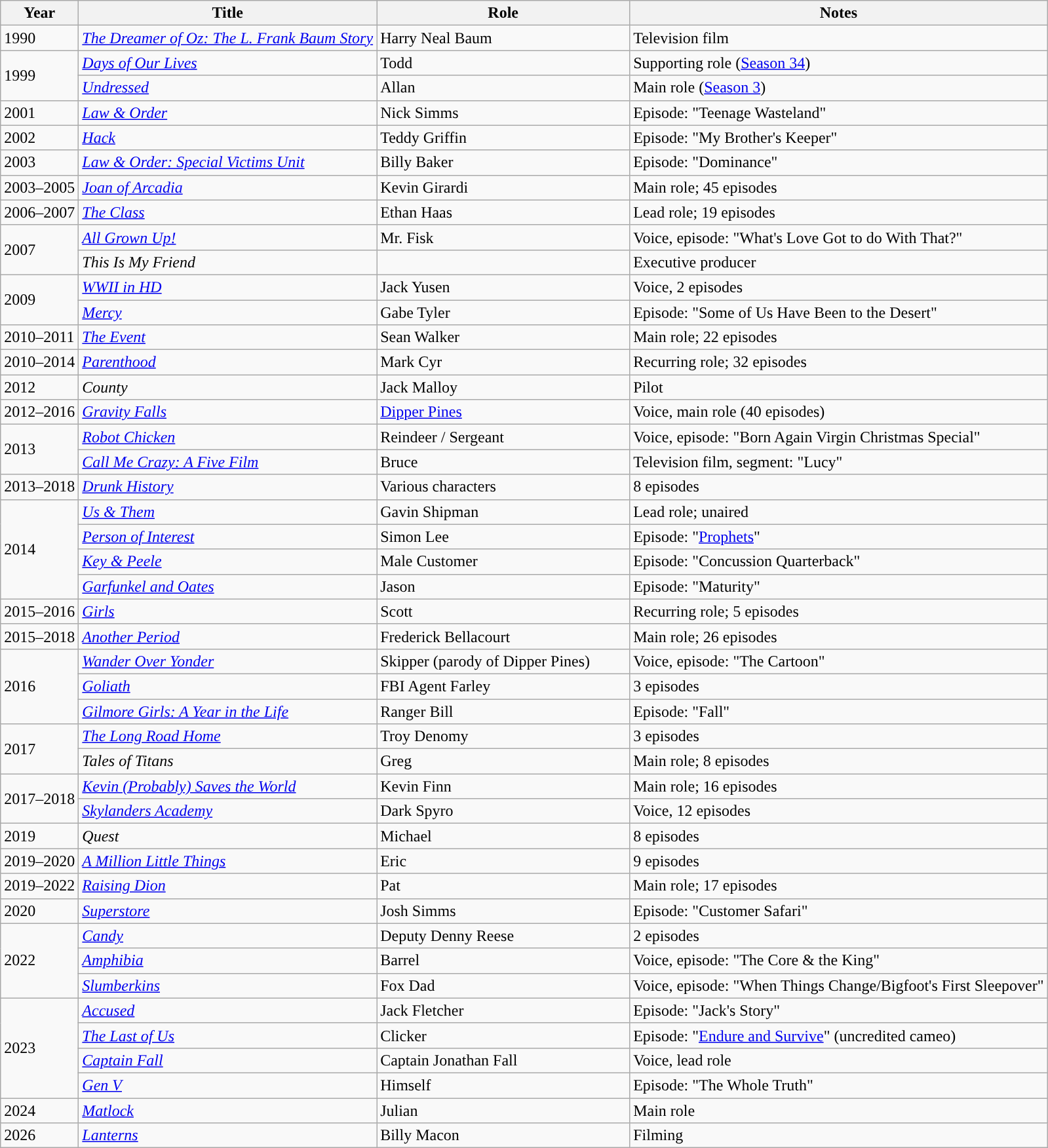<table class="wikitable sortable">
<tr>
<th>Year</th>
<th>Title</th>
<th scope="col" width="250px">Role</th>
<th>Notes</th>
</tr>
<tr>
<td>1990</td>
<td><em><a href='#'>The Dreamer of Oz: The L. Frank Baum Story</a></em></td>
<td>Harry Neal Baum</td>
<td>Television film</td>
</tr>
<tr>
<td rowspan="2">1999</td>
<td><em><a href='#'>Days of Our Lives</a></em></td>
<td>Todd</td>
<td>Supporting role (<a href='#'>Season 34</a>)</td>
</tr>
<tr>
<td><em><a href='#'>Undressed</a></em></td>
<td>Allan</td>
<td>Main role (<a href='#'>Season 3</a>)</td>
</tr>
<tr>
<td>2001</td>
<td><em><a href='#'>Law & Order</a></em></td>
<td>Nick Simms</td>
<td>Episode: "Teenage Wasteland"</td>
</tr>
<tr>
<td>2002</td>
<td><em><a href='#'>Hack</a></em></td>
<td>Teddy Griffin</td>
<td>Episode: "My Brother's Keeper"</td>
</tr>
<tr>
<td>2003</td>
<td><em><a href='#'>Law & Order: Special Victims Unit</a></em></td>
<td>Billy Baker</td>
<td>Episode: "Dominance"</td>
</tr>
<tr>
<td>2003–2005</td>
<td><em><a href='#'>Joan of Arcadia</a></em></td>
<td>Kevin Girardi</td>
<td>Main role; 45 episodes</td>
</tr>
<tr>
<td>2006–2007</td>
<td><em><a href='#'>The Class</a></em></td>
<td>Ethan Haas</td>
<td>Lead role; 19 episodes</td>
</tr>
<tr>
<td rowspan="2">2007</td>
<td><em><a href='#'>All Grown Up!</a></em></td>
<td>Mr. Fisk</td>
<td>Voice, episode: "What's Love Got to do With That?"</td>
</tr>
<tr>
<td><em>This Is My Friend</em></td>
<td></td>
<td>Executive producer</td>
</tr>
<tr>
<td rowspan="2'">2009</td>
<td><em><a href='#'>WWII in HD</a></em></td>
<td>Jack Yusen</td>
<td>Voice, 2 episodes</td>
</tr>
<tr>
<td><em><a href='#'>Mercy</a></em></td>
<td>Gabe Tyler</td>
<td>Episode: "Some of Us Have Been to the Desert"</td>
</tr>
<tr>
<td>2010–2011</td>
<td><em><a href='#'>The Event</a></em></td>
<td>Sean Walker</td>
<td>Main role; 22 episodes</td>
</tr>
<tr>
<td>2010–2014</td>
<td><em><a href='#'>Parenthood</a></em></td>
<td>Mark Cyr</td>
<td>Recurring role; 32 episodes</td>
</tr>
<tr>
<td>2012</td>
<td><em>County</em></td>
<td>Jack Malloy</td>
<td>Pilot</td>
</tr>
<tr>
<td>2012–2016</td>
<td><em><a href='#'>Gravity Falls</a></em></td>
<td><a href='#'>Dipper Pines</a></td>
<td>Voice, main role (40 episodes)</td>
</tr>
<tr>
<td rowspan="2">2013</td>
<td><em><a href='#'>Robot Chicken</a></em></td>
<td>Reindeer / Sergeant</td>
<td>Voice, episode: "Born Again Virgin Christmas Special"</td>
</tr>
<tr>
<td><em><a href='#'>Call Me Crazy: A Five Film</a></em></td>
<td>Bruce</td>
<td>Television film, segment: "Lucy"</td>
</tr>
<tr>
<td>2013–2018</td>
<td><em><a href='#'>Drunk History</a></em></td>
<td>Various characters</td>
<td>8 episodes</td>
</tr>
<tr>
<td rowspan="4">2014</td>
<td><em><a href='#'>Us & Them</a></em></td>
<td>Gavin Shipman</td>
<td>Lead role; unaired</td>
</tr>
<tr>
<td><em><a href='#'>Person of Interest</a></em></td>
<td>Simon Lee</td>
<td>Episode: "<a href='#'>Prophets</a>"</td>
</tr>
<tr>
<td><em><a href='#'>Key & Peele</a></em></td>
<td>Male Customer</td>
<td>Episode: "Concussion Quarterback"</td>
</tr>
<tr>
<td><em><a href='#'>Garfunkel and Oates</a></em></td>
<td>Jason</td>
<td>Episode: "Maturity"</td>
</tr>
<tr>
<td>2015–2016</td>
<td><em><a href='#'>Girls</a></em></td>
<td>Scott</td>
<td>Recurring role; 5 episodes</td>
</tr>
<tr>
<td>2015–2018</td>
<td><em><a href='#'>Another Period</a></em></td>
<td>Frederick Bellacourt</td>
<td>Main role; 26 episodes</td>
</tr>
<tr>
<td rowspan="3">2016</td>
<td><em><a href='#'>Wander Over Yonder</a></em></td>
<td>Skipper (parody of Dipper Pines)</td>
<td>Voice, episode: "The Cartoon"</td>
</tr>
<tr>
<td><em><a href='#'>Goliath</a></em></td>
<td>FBI Agent Farley</td>
<td>3 episodes</td>
</tr>
<tr>
<td><em><a href='#'>Gilmore Girls: A Year in the Life</a></em></td>
<td>Ranger Bill</td>
<td>Episode: "Fall"</td>
</tr>
<tr>
<td rowspan="2">2017</td>
<td><em><a href='#'>The Long Road Home</a></em></td>
<td>Troy Denomy</td>
<td>3 episodes</td>
</tr>
<tr>
<td><em>Tales of Titans</em></td>
<td>Greg</td>
<td>Main role; 8 episodes</td>
</tr>
<tr>
<td rowspan="2">2017–2018</td>
<td><em><a href='#'>Kevin (Probably) Saves the World</a></em></td>
<td>Kevin Finn</td>
<td>Main role; 16 episodes</td>
</tr>
<tr>
<td><em><a href='#'>Skylanders Academy</a></em></td>
<td>Dark Spyro</td>
<td>Voice, 12 episodes</td>
</tr>
<tr>
<td>2019</td>
<td><em>Quest</em></td>
<td>Michael</td>
<td>8 episodes</td>
</tr>
<tr>
<td>2019–2020</td>
<td><em><a href='#'>A Million Little Things</a></em></td>
<td>Eric</td>
<td>9 episodes</td>
</tr>
<tr>
<td>2019–2022</td>
<td><em><a href='#'>Raising Dion</a></em></td>
<td>Pat</td>
<td>Main role; 17 episodes</td>
</tr>
<tr>
<td>2020</td>
<td><em><a href='#'>Superstore</a></em></td>
<td>Josh Simms</td>
<td>Episode: "Customer Safari"</td>
</tr>
<tr>
<td rowspan="3">2022</td>
<td><em><a href='#'>Candy</a></em></td>
<td>Deputy Denny Reese</td>
<td>2 episodes</td>
</tr>
<tr>
<td><em><a href='#'>Amphibia</a></em></td>
<td>Barrel</td>
<td>Voice, episode: "The Core & the King"</td>
</tr>
<tr>
<td><em><a href='#'>Slumberkins</a></em></td>
<td>Fox Dad</td>
<td>Voice, episode: "When Things Change/Bigfoot's First Sleepover"</td>
</tr>
<tr>
<td rowspan="4">2023</td>
<td><em><a href='#'>Accused</a></em></td>
<td>Jack Fletcher</td>
<td>Episode: "Jack's Story"</td>
</tr>
<tr>
<td><em><a href='#'>The Last of Us</a></em></td>
<td>Clicker</td>
<td>Episode: "<a href='#'>Endure and Survive</a>" (uncredited cameo)</td>
</tr>
<tr>
<td><em><a href='#'>Captain Fall</a></em></td>
<td>Captain Jonathan Fall</td>
<td>Voice, lead role</td>
</tr>
<tr>
<td><em><a href='#'>Gen V</a></em></td>
<td>Himself</td>
<td>Episode: "The Whole Truth"</td>
</tr>
<tr>
<td>2024</td>
<td><em><a href='#'>Matlock</a></em></td>
<td>Julian</td>
<td>Main role</td>
</tr>
<tr>
<td>2026</td>
<td><em><a href='#'>Lanterns</a></em></td>
<td>Billy Macon</td>
<td>Filming</td>
</tr>
</table>
